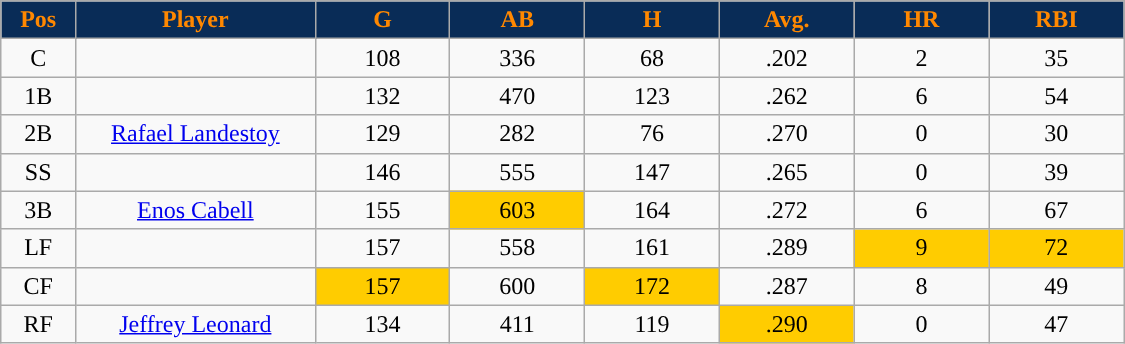<table class="wikitable sortable">
<tr>
<th style="background:#092c57;color:#FF8800;" width="5%">Pos</th>
<th style="background:#092c57;color:#FF8800;" width="16%">Player</th>
<th style="background:#092c57;color:#FF8800;" width="9%">G</th>
<th style="background:#092c57;color:#FF8800;" width="9%">AB</th>
<th style="background:#092c57;color:#FF8800;" width="9%">H</th>
<th style="background:#092c57;color:#FF8800;" width="9%">Avg.</th>
<th style="background:#092c57;color:#FF8800;" width="9%">HR</th>
<th style="background:#092c57;color:#FF8800;" width="9%">RBI</th>
</tr>
<tr align="center">
<td>C</td>
<td></td>
<td>108</td>
<td>336</td>
<td>68</td>
<td>.202</td>
<td>2</td>
<td>35</td>
</tr>
<tr align="center">
<td>1B</td>
<td></td>
<td>132</td>
<td>470</td>
<td>123</td>
<td>.262</td>
<td>6</td>
<td>54</td>
</tr>
<tr align="center">
<td>2B</td>
<td><a href='#'>Rafael Landestoy</a></td>
<td>129</td>
<td>282</td>
<td>76</td>
<td>.270</td>
<td>0</td>
<td>30</td>
</tr>
<tr align="center">
<td>SS</td>
<td></td>
<td>146</td>
<td>555</td>
<td>147</td>
<td>.265</td>
<td>0</td>
<td>39</td>
</tr>
<tr align="center">
<td>3B</td>
<td><a href='#'>Enos Cabell</a></td>
<td>155</td>
<td style="background:#fc0;">603</td>
<td>164</td>
<td>.272</td>
<td>6</td>
<td>67</td>
</tr>
<tr align="center">
<td>LF</td>
<td></td>
<td>157</td>
<td>558</td>
<td>161</td>
<td>.289</td>
<td style="background:#fc0;">9</td>
<td style="background:#fc0;">72</td>
</tr>
<tr align="center">
<td>CF</td>
<td></td>
<td style="background:#fc0;">157</td>
<td>600</td>
<td style="background:#fc0;">172</td>
<td>.287</td>
<td>8</td>
<td>49</td>
</tr>
<tr align="center">
<td>RF</td>
<td><a href='#'>Jeffrey Leonard</a></td>
<td>134</td>
<td>411</td>
<td>119</td>
<td style="background:#fc0;">.290</td>
<td>0</td>
<td>47</td>
</tr>
</table>
